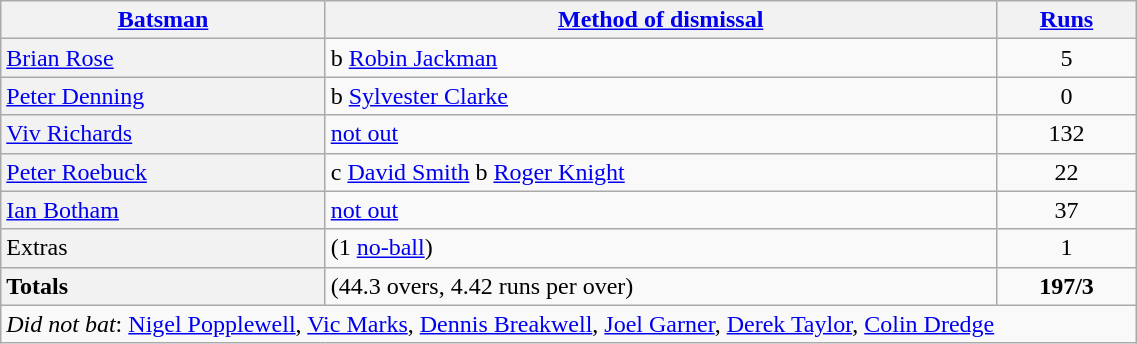<table cellpadding="1" style="border:gray solid 1px; text-align:center; width:60%;" class="wikitable">
<tr>
<th scope="col"><a href='#'>Batsman</a></th>
<th scope="col"><a href='#'>Method of dismissal</a></th>
<th scope="col"><a href='#'>Runs</a></th>
</tr>
<tr>
<th scope="row" style="font-weight: normal; text-align: left;"><a href='#'>Brian Rose</a> </th>
<td style=" text-align: left;">b <a href='#'>Robin Jackman</a></td>
<td>5</td>
</tr>
<tr>
<th scope="row" style="font-weight: normal; text-align: left;"><a href='#'>Peter Denning</a></th>
<td style=" text-align: left;">b <a href='#'>Sylvester Clarke</a></td>
<td>0</td>
</tr>
<tr>
<th scope="row" style="font-weight: normal; text-align: left;"><a href='#'>Viv Richards</a></th>
<td style=" text-align: left;"><a href='#'>not out</a></td>
<td>132</td>
</tr>
<tr>
<th scope="row" style="font-weight: normal; text-align: left;"><a href='#'>Peter Roebuck</a></th>
<td style=" text-align: left;">c <a href='#'>David Smith</a> b <a href='#'>Roger Knight</a></td>
<td>22</td>
</tr>
<tr>
<th scope="row" style="font-weight: normal; text-align: left;"><a href='#'>Ian Botham</a></th>
<td style=" text-align: left;"><a href='#'>not out</a></td>
<td>37</td>
</tr>
<tr>
<th scope="row" style="font-weight: normal; text-align: left;">Extras</th>
<td style=" text-align: left;">(1 <a href='#'>no-ball</a>)</td>
<td>1</td>
</tr>
<tr>
<th scope="row" style="font-weight: normal; text-align: left;"><strong>Totals</strong></th>
<td style=" text-align: left;">(44.3 overs, 4.42 runs per over)</td>
<td><strong>197/3</strong></td>
</tr>
<tr style="text-align:left;">
<td colspan="3"><em>Did not bat</em>: <a href='#'>Nigel Popplewell</a>, <a href='#'>Vic Marks</a>, <a href='#'>Dennis Breakwell</a>, <a href='#'>Joel Garner</a>, <a href='#'>Derek Taylor</a>, <a href='#'>Colin Dredge</a></td>
</tr>
</table>
